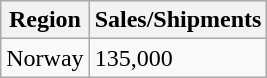<table class="wikitable sortable">
<tr>
<th>Region</th>
<th>Sales/Shipments</th>
</tr>
<tr>
<td>Norway</td>
<td>135,000</td>
</tr>
</table>
